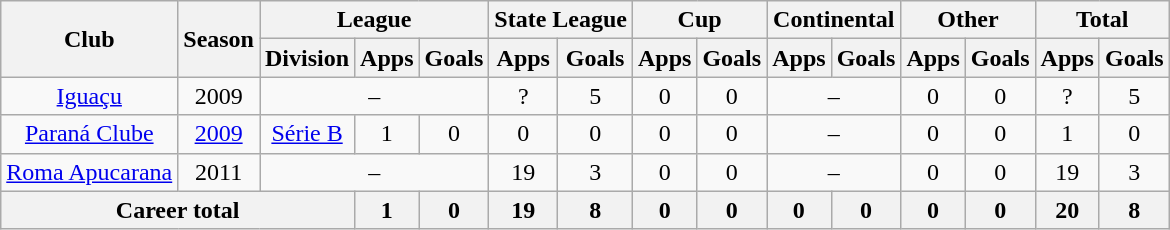<table class="wikitable" style="text-align: center">
<tr>
<th rowspan="2">Club</th>
<th rowspan="2">Season</th>
<th colspan="3">League</th>
<th colspan="2">State League</th>
<th colspan="2">Cup</th>
<th colspan="2">Continental</th>
<th colspan="2">Other</th>
<th colspan="2">Total</th>
</tr>
<tr>
<th>Division</th>
<th>Apps</th>
<th>Goals</th>
<th>Apps</th>
<th>Goals</th>
<th>Apps</th>
<th>Goals</th>
<th>Apps</th>
<th>Goals</th>
<th>Apps</th>
<th>Goals</th>
<th>Apps</th>
<th>Goals</th>
</tr>
<tr>
<td><a href='#'>Iguaçu</a></td>
<td>2009</td>
<td colspan="3">–</td>
<td>?</td>
<td>5</td>
<td>0</td>
<td>0</td>
<td colspan="2">–</td>
<td>0</td>
<td>0</td>
<td>?</td>
<td>5</td>
</tr>
<tr>
<td><a href='#'>Paraná Clube</a></td>
<td><a href='#'>2009</a></td>
<td><a href='#'>Série B</a></td>
<td>1</td>
<td>0</td>
<td>0</td>
<td>0</td>
<td>0</td>
<td>0</td>
<td colspan="2">–</td>
<td>0</td>
<td>0</td>
<td>1</td>
<td>0</td>
</tr>
<tr>
<td><a href='#'>Roma Apucarana</a></td>
<td>2011</td>
<td colspan="3">–</td>
<td>19</td>
<td>3</td>
<td>0</td>
<td>0</td>
<td colspan="2">–</td>
<td>0</td>
<td>0</td>
<td>19</td>
<td>3</td>
</tr>
<tr>
<th colspan="3"><strong>Career total</strong></th>
<th>1</th>
<th>0</th>
<th>19</th>
<th>8</th>
<th>0</th>
<th>0</th>
<th>0</th>
<th>0</th>
<th>0</th>
<th>0</th>
<th>20</th>
<th>8</th>
</tr>
</table>
